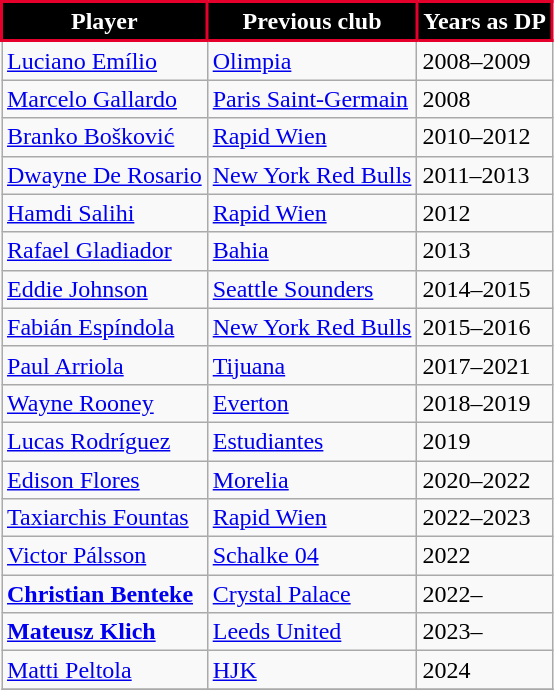<table class="wikitable sortable" style="text-align:center">
<tr>
<th style="background:#000000; color:#FFFFFF; border:2px solid #E4002B;">Player</th>
<th style="background:#000000; color:#FFFFFF; border:2px solid #E4002B;">Previous club</th>
<th style="background:#000000; color:#FFFFFF; border:2px solid #E4002B;">Years as DP</th>
</tr>
<tr>
<td align=left> <a href='#'>Luciano Emílio</a></td>
<td align=left> <a href='#'>Olimpia</a></td>
<td align=left>2008–2009</td>
</tr>
<tr>
<td align=left> <a href='#'>Marcelo Gallardo</a></td>
<td align=left> <a href='#'>Paris Saint-Germain</a></td>
<td align=left>2008</td>
</tr>
<tr>
<td align=left> <a href='#'>Branko Bošković</a></td>
<td align=left> <a href='#'>Rapid Wien</a></td>
<td align=left>2010–2012</td>
</tr>
<tr>
<td align=left> <a href='#'>Dwayne De Rosario</a></td>
<td align=left> <a href='#'>New York Red Bulls</a></td>
<td align=left>2011–2013</td>
</tr>
<tr>
<td align=left> <a href='#'>Hamdi Salihi</a></td>
<td align=left> <a href='#'>Rapid Wien</a></td>
<td align=left>2012</td>
</tr>
<tr>
<td align=left> <a href='#'>Rafael Gladiador</a></td>
<td align=left> <a href='#'>Bahia</a></td>
<td align=left>2013</td>
</tr>
<tr>
<td align=left> <a href='#'>Eddie Johnson</a></td>
<td align=left> <a href='#'>Seattle Sounders</a></td>
<td align=left>2014–2015</td>
</tr>
<tr>
<td align=left> <a href='#'>Fabián Espíndola</a></td>
<td align=left> <a href='#'>New York Red Bulls</a></td>
<td align=left>2015–2016</td>
</tr>
<tr>
<td align=left> <a href='#'>Paul Arriola</a></td>
<td align=left> <a href='#'>Tijuana</a></td>
<td align=left>2017–2021</td>
</tr>
<tr>
<td align=left> <a href='#'>Wayne Rooney</a></td>
<td align=left> <a href='#'>Everton</a></td>
<td align=left>2018–2019</td>
</tr>
<tr>
<td align=left> <a href='#'>Lucas Rodríguez</a></td>
<td align=left> <a href='#'>Estudiantes</a></td>
<td align=left>2019</td>
</tr>
<tr>
<td align=left> <a href='#'>Edison Flores</a></td>
<td align=left> <a href='#'>Morelia</a></td>
<td align=left>2020–2022</td>
</tr>
<tr>
<td align=left> <a href='#'>Taxiarchis Fountas</a></td>
<td align=left> <a href='#'>Rapid Wien</a></td>
<td align=left>2022–2023</td>
</tr>
<tr>
<td align=left> <a href='#'>Victor Pálsson</a></td>
<td align=left> <a href='#'>Schalke 04</a></td>
<td align=left>2022</td>
</tr>
<tr>
<td align=left> <strong><a href='#'>Christian Benteke</a></strong></td>
<td align=left> <a href='#'>Crystal Palace</a></td>
<td align=left>2022–</td>
</tr>
<tr>
<td align=left> <strong><a href='#'>Mateusz Klich</a></strong></td>
<td align=left> <a href='#'>Leeds United</a></td>
<td align=left>2023–</td>
</tr>
<tr>
<td align=left> <a href='#'>Matti Peltola</a></td>
<td align=left> <a href='#'>HJK</a></td>
<td align=left>2024</td>
</tr>
<tr>
</tr>
</table>
